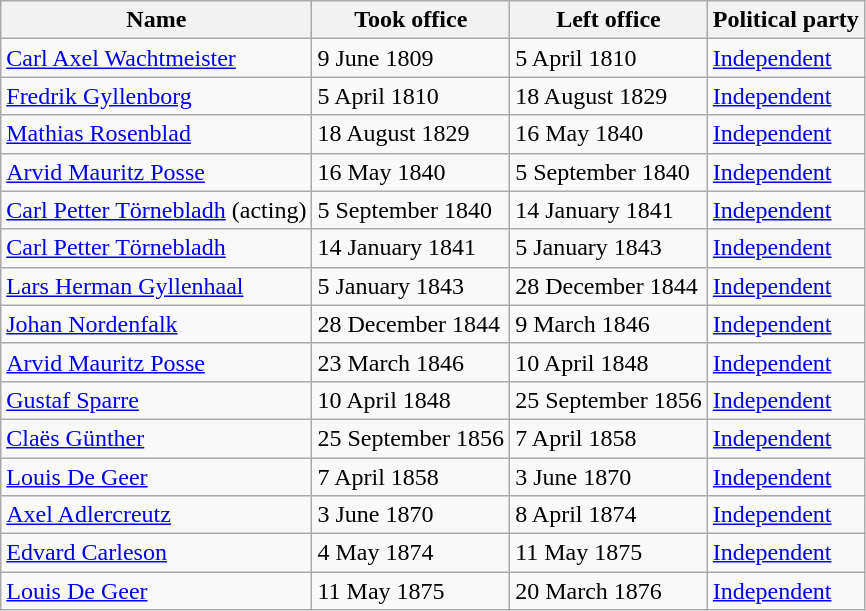<table class="wikitable">
<tr>
<th>Name</th>
<th>Took office</th>
<th>Left office</th>
<th>Political party</th>
</tr>
<tr>
<td><a href='#'>Carl Axel Wachtmeister</a></td>
<td>9 June 1809</td>
<td>5 April 1810</td>
<td><a href='#'>Independent</a></td>
</tr>
<tr>
<td><a href='#'>Fredrik Gyllenborg</a></td>
<td>5 April 1810</td>
<td>18 August 1829</td>
<td><a href='#'>Independent</a></td>
</tr>
<tr>
<td><a href='#'>Mathias Rosenblad</a></td>
<td>18 August 1829</td>
<td>16 May 1840</td>
<td><a href='#'>Independent</a></td>
</tr>
<tr>
<td><a href='#'>Arvid Mauritz Posse</a></td>
<td>16 May 1840</td>
<td>5 September 1840</td>
<td><a href='#'>Independent</a></td>
</tr>
<tr>
<td><a href='#'>Carl Petter Törnebladh</a> (acting)</td>
<td>5 September 1840</td>
<td>14 January 1841</td>
<td><a href='#'>Independent</a></td>
</tr>
<tr>
<td><a href='#'>Carl Petter Törnebladh</a></td>
<td>14 January 1841</td>
<td>5 January 1843</td>
<td><a href='#'>Independent</a></td>
</tr>
<tr>
<td><a href='#'>Lars Herman Gyllenhaal</a></td>
<td>5 January 1843</td>
<td>28 December 1844</td>
<td><a href='#'>Independent</a></td>
</tr>
<tr>
<td><a href='#'>Johan Nordenfalk</a></td>
<td>28 December 1844</td>
<td>9 March 1846</td>
<td><a href='#'>Independent</a></td>
</tr>
<tr>
<td><a href='#'>Arvid Mauritz Posse</a></td>
<td>23 March 1846</td>
<td>10 April 1848</td>
<td><a href='#'>Independent</a></td>
</tr>
<tr>
<td><a href='#'>Gustaf Sparre</a></td>
<td>10 April 1848</td>
<td>25 September 1856</td>
<td><a href='#'>Independent</a></td>
</tr>
<tr>
<td><a href='#'>Claës Günther</a></td>
<td>25 September 1856</td>
<td>7 April 1858</td>
<td><a href='#'>Independent</a></td>
</tr>
<tr>
<td><a href='#'>Louis De Geer</a></td>
<td>7 April 1858</td>
<td>3 June 1870</td>
<td><a href='#'>Independent</a></td>
</tr>
<tr>
<td><a href='#'>Axel Adlercreutz</a></td>
<td>3 June 1870</td>
<td>8 April 1874</td>
<td><a href='#'>Independent</a></td>
</tr>
<tr>
<td><a href='#'>Edvard Carleson</a></td>
<td>4 May 1874</td>
<td>11 May 1875</td>
<td><a href='#'>Independent</a></td>
</tr>
<tr>
<td><a href='#'>Louis De Geer</a></td>
<td>11 May 1875</td>
<td>20 March 1876</td>
<td><a href='#'>Independent</a></td>
</tr>
</table>
